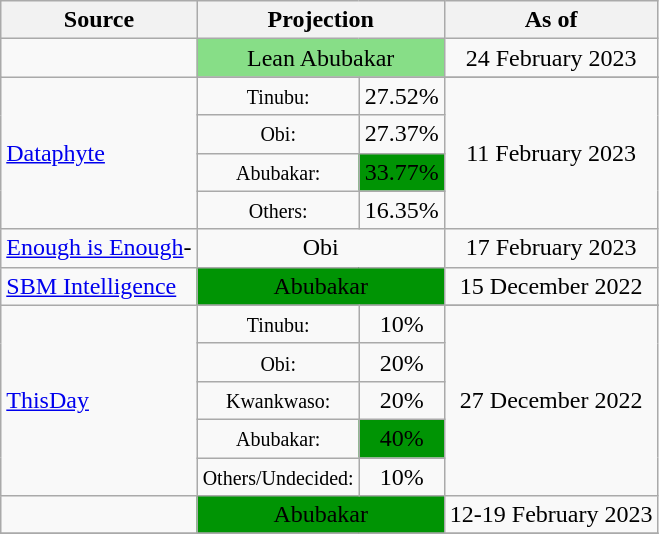<table class="wikitable" style="text-align:center">
<tr>
<th>Source</th>
<th colspan=2>Projection</th>
<th>As of</th>
</tr>
<tr>
<td align="left"></td>
<td colspan=2 bgcolor=#87de87>Lean Abubakar</td>
<td>24 February 2023</td>
</tr>
<tr>
<td rowspan=5 align="left"><a href='#'>Dataphyte</a></td>
</tr>
<tr>
<td><small>Tinubu:</small></td>
<td>27.52%</td>
<td rowspan=4>11 February 2023</td>
</tr>
<tr>
<td><small>Obi:</small></td>
<td>27.37%</td>
</tr>
<tr>
<td><small>Abubakar:</small></td>
<td bgcolor=#009404>33.77%</td>
</tr>
<tr>
<td><small>Others:</small></td>
<td>16.35%</td>
</tr>
<tr>
<td align="left"><a href='#'>Enough is Enough</a>-<br></td>
<td colspan=2 >Obi</td>
<td>17 February 2023</td>
</tr>
<tr>
<td align="left"><a href='#'>SBM Intelligence</a></td>
<td colspan=2 bgcolor=#009404>Abubakar</td>
<td>15 December 2022</td>
</tr>
<tr>
<td rowspan=6 align="left"><a href='#'>ThisDay</a></td>
</tr>
<tr>
<td><small>Tinubu:</small></td>
<td>10%</td>
<td rowspan=5>27 December 2022</td>
</tr>
<tr>
<td><small>Obi:</small></td>
<td>20%</td>
</tr>
<tr>
<td><small>Kwankwaso:</small></td>
<td>20%</td>
</tr>
<tr>
<td><small>Abubakar:</small></td>
<td bgcolor=#009404>40%</td>
</tr>
<tr>
<td><small>Others/Undecided:</small></td>
<td>10%</td>
</tr>
<tr>
<td align="left"></td>
<td colspan=2 bgcolor=#009404>Abubakar</td>
<td>12-19 February 2023</td>
</tr>
<tr>
</tr>
</table>
